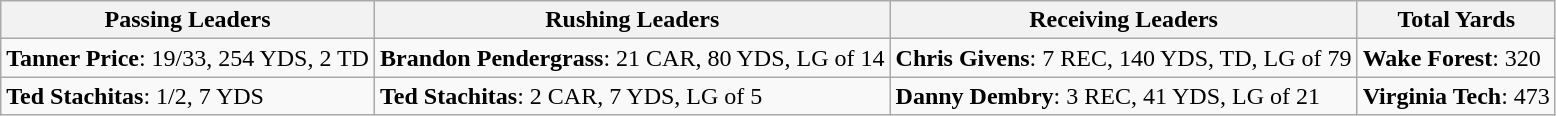<table class="wikitable">
<tr>
<th>Passing Leaders</th>
<th>Rushing Leaders</th>
<th>Receiving Leaders</th>
<th>Total Yards</th>
</tr>
<tr>
<td><strong>Tanner Price</strong>: 19/33, 254 YDS, 2 TD</td>
<td><strong>Brandon Pendergrass</strong>: 21 CAR, 80 YDS, LG of 14</td>
<td><strong>Chris Givens</strong>: 7 REC, 140 YDS, TD, LG of 79</td>
<td><strong>Wake Forest</strong>: 320</td>
</tr>
<tr>
<td><strong>Ted Stachitas</strong>: 1/2, 7 YDS</td>
<td><strong>Ted Stachitas</strong>: 2 CAR, 7 YDS, LG of 5</td>
<td><strong>Danny Dembry</strong>: 3 REC, 41 YDS, LG of 21</td>
<td><strong>Virginia Tech</strong>: 473</td>
</tr>
</table>
